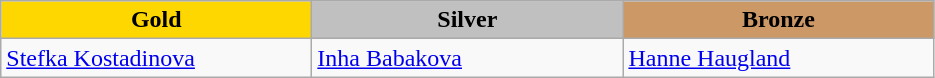<table class="wikitable" style="text-align:left">
<tr align="center">
<td width=200 bgcolor=gold><strong>Gold</strong></td>
<td width=200 bgcolor=silver><strong>Silver</strong></td>
<td width=200 bgcolor=CC9966><strong>Bronze</strong></td>
</tr>
<tr>
<td><a href='#'>Stefka Kostadinova</a><br><em></em></td>
<td><a href='#'>Inha Babakova</a><br><em></em></td>
<td><a href='#'>Hanne Haugland</a><br><em></em></td>
</tr>
</table>
